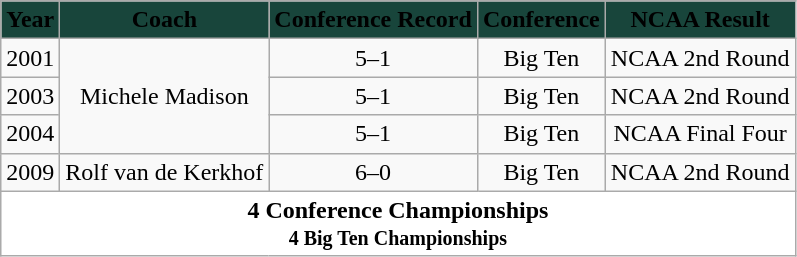<table class="wikitable">
<tr style="background:#18453b; text-align:center;">
<td><span><strong>Year</strong></span></td>
<td><span><strong>Coach</strong></span></td>
<td><span><strong>Conference Record</strong></span></td>
<td><span><strong>Conference</strong></span></td>
<td><span><strong>NCAA Result</strong></span></td>
</tr>
<tr style="text-align:center;">
<td>2001</td>
<td rowspan="3">Michele Madison</td>
<td>5–1</td>
<td>Big Ten</td>
<td>NCAA 2nd Round</td>
</tr>
<tr style="text-align:center;">
<td>2003</td>
<td>5–1</td>
<td>Big Ten</td>
<td>NCAA 2nd Round</td>
</tr>
<tr style="text-align:center;">
<td>2004</td>
<td>5–1</td>
<td>Big Ten</td>
<td>NCAA Final Four</td>
</tr>
<tr style="text-align:center;">
<td>2009</td>
<td>Rolf van de Kerkhof</td>
<td>6–0</td>
<td>Big Ten</td>
<td>NCAA 2nd Round</td>
</tr>
<tr style="text-align:center;">
<td colspan="6" style="background:#FFFFFF;"><span><strong>4 Conference Championships<br> <small>4 Big Ten Championships</small></strong></span></td>
</tr>
</table>
